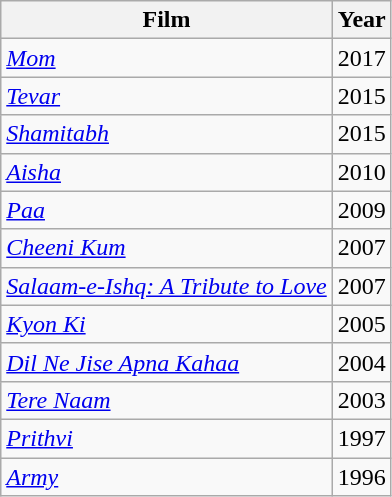<table class="wikitable sortable">
<tr>
<th>Film</th>
<th>Year</th>
</tr>
<tr>
<td><em><a href='#'>Mom</a></em></td>
<td>2017</td>
</tr>
<tr>
<td><em><a href='#'>Tevar</a></em></td>
<td>2015</td>
</tr>
<tr>
<td><em><a href='#'>Shamitabh</a></em></td>
<td>2015</td>
</tr>
<tr>
<td><em><a href='#'>Aisha</a></em></td>
<td>2010</td>
</tr>
<tr>
<td><em><a href='#'>Paa</a></em></td>
<td>2009</td>
</tr>
<tr>
<td><em><a href='#'>Cheeni Kum</a></em></td>
<td>2007</td>
</tr>
<tr>
<td><em><a href='#'>Salaam-e-Ishq: A Tribute to Love</a></em></td>
<td>2007</td>
</tr>
<tr>
<td><em><a href='#'>Kyon Ki</a></em></td>
<td>2005</td>
</tr>
<tr>
<td><em><a href='#'>Dil Ne Jise Apna Kahaa</a></em></td>
<td>2004</td>
</tr>
<tr>
<td><em><a href='#'>Tere Naam</a></em></td>
<td>2003</td>
</tr>
<tr>
<td><em><a href='#'>Prithvi</a></em></td>
<td>1997</td>
</tr>
<tr>
<td><em><a href='#'>Army</a></em></td>
<td>1996</td>
</tr>
</table>
